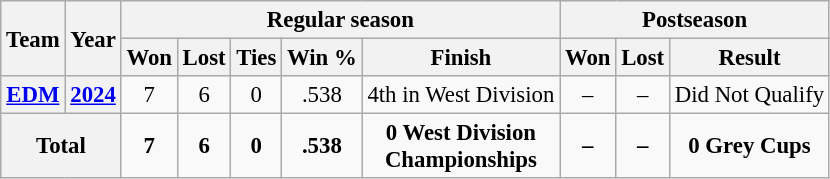<table class="wikitable" style="font-size: 95%; text-align:center;">
<tr>
<th rowspan="2">Team</th>
<th rowspan="2">Year</th>
<th colspan="5">Regular season</th>
<th colspan="4">Postseason</th>
</tr>
<tr>
<th>Won</th>
<th>Lost</th>
<th>Ties</th>
<th>Win %</th>
<th>Finish</th>
<th>Won</th>
<th>Lost</th>
<th>Result</th>
</tr>
<tr>
<th><a href='#'>EDM</a></th>
<th><a href='#'>2024</a></th>
<td>7</td>
<td>6</td>
<td>0</td>
<td>.538</td>
<td>4th in West Division</td>
<td>–</td>
<td>–</td>
<td>Did Not Qualify</td>
</tr>
<tr>
<th colspan="2"><strong>Total</strong></th>
<td><strong>7</strong></td>
<td><strong>6</strong></td>
<td><strong>0</strong></td>
<td><strong>.538</strong></td>
<td><strong>0 West Division<br>Championships</strong></td>
<td><strong>–</strong></td>
<td><strong>–</strong></td>
<td><strong>0 Grey Cups</strong></td>
</tr>
</table>
